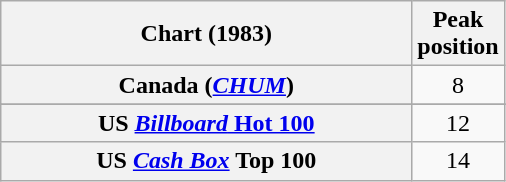<table class="wikitable sortable plainrowheaders">
<tr>
<th style="width: 200pt;">Chart (1983)</th>
<th style="width: 40pt;">Peak<br>position</th>
</tr>
<tr>
<th scope="row">Canada (<a href='#'><em>CHUM</em></a>)</th>
<td align="center">8</td>
</tr>
<tr>
</tr>
<tr>
</tr>
<tr>
<th scope="row">US <a href='#'><em>Billboard</em> Hot 100</a></th>
<td align="center">12</td>
</tr>
<tr>
<th scope="row">US <a href='#'><em>Cash Box</em></a> Top 100</th>
<td align="center">14</td>
</tr>
</table>
